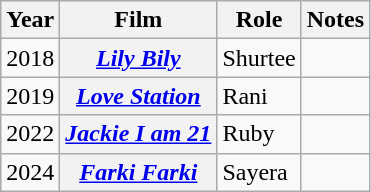<table class="wikitable plainrowheaders sortable" style="margin-right: 0;">
<tr>
<th>Year</th>
<th>Film</th>
<th>Role</th>
<th>Notes</th>
</tr>
<tr>
<td>2018</td>
<th scope="row"><em><a href='#'>Lily Bily</a></em></th>
<td>Shurtee</td>
<td></td>
</tr>
<tr>
<td>2019</td>
<th scope="row"><em><a href='#'>Love Station</a></em></th>
<td>Rani</td>
<td></td>
</tr>
<tr>
<td>2022</td>
<th scope="row"><em><a href='#'>Jackie I am 21</a></em></th>
<td>Ruby</td>
<td></td>
</tr>
<tr>
<td>2024</td>
<th scope="row"><em><a href='#'>Farki Farki</a></em></th>
<td>Sayera</td>
<td></td>
</tr>
</table>
